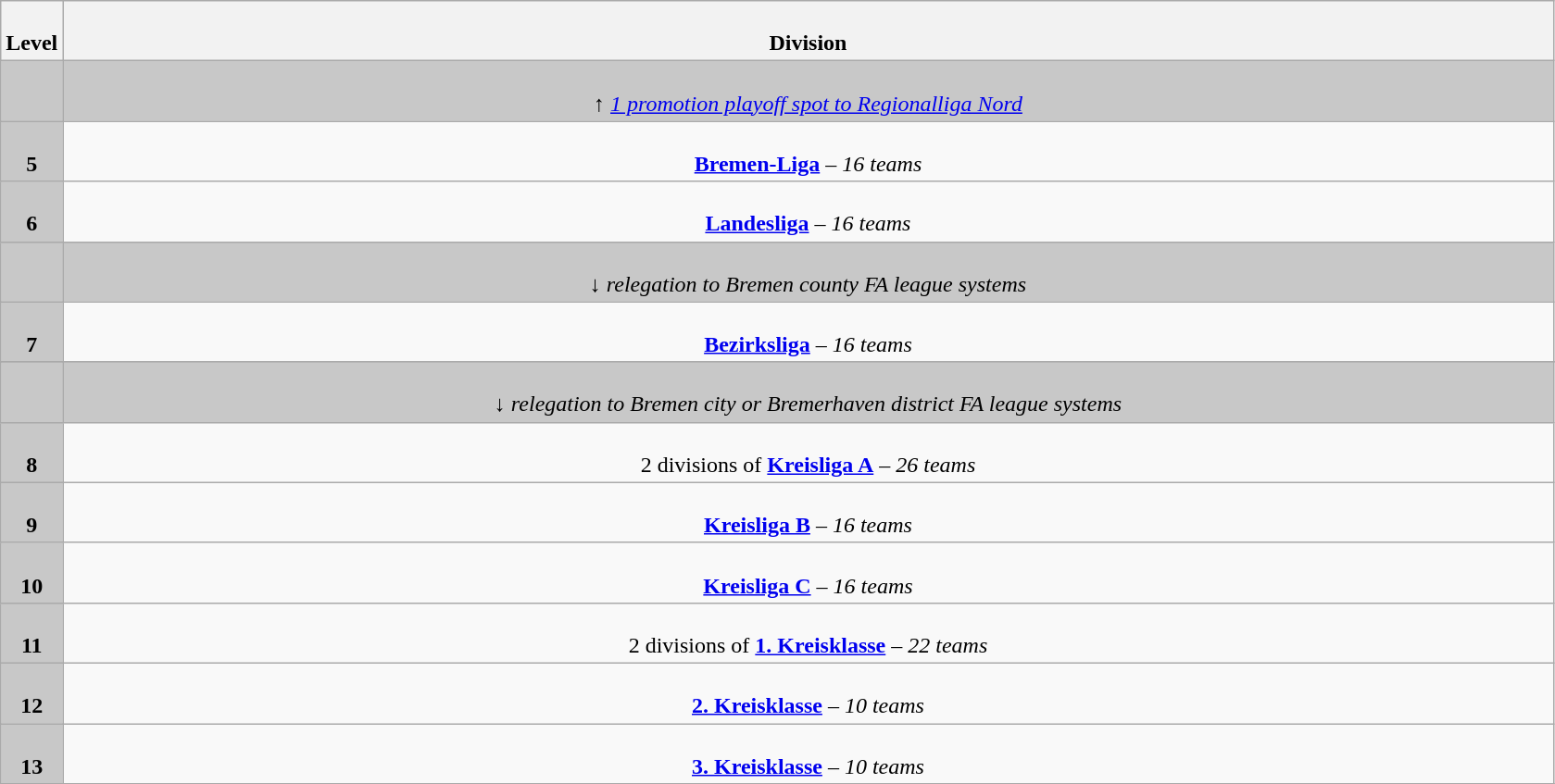<table class="wikitable" style="text-align:center">
<tr>
<th colspan="1" width="4%"><br>Level</th>
<th colspan="1"><br>Division</th>
</tr>
<tr style="background:#c8c8c8">
<td colspan="1"></td>
<td colspan="1"><br><em>↑ <a href='#'>1 promotion playoff spot to Regionalliga Nord</a></em></td>
</tr>
<tr>
<td colspan="1" style="background:#c8c8c8"><br><strong>5</strong></td>
<td colspan="1"><br><strong><a href='#'>Bremen-Liga</a></strong> – <em>16 teams</em></td>
</tr>
<tr>
<td colspan="1" style="background:#c8c8c8"><br><strong>6</strong></td>
<td colspan="1"><br><strong><a href='#'>Landesliga</a></strong> – <em>16 teams</em></td>
</tr>
<tr style="background:#c8c8c8">
<td colspan="1"></td>
<td colspan="1"><br><em>↓ relegation to Bremen county FA league systems</em></td>
</tr>
<tr>
<td colspan="1" style="background:#c8c8c8"><br><strong>7</strong></td>
<td colspan="1"><br><strong><a href='#'>Bezirksliga</a></strong> – <em>16 teams</em></td>
</tr>
<tr>
</tr>
<tr style="background:#c8c8c8">
<td colspan="1"></td>
<td colspan="1"><br><em>↓ relegation to Bremen city or Bremerhaven district FA league systems</em></td>
</tr>
<tr>
<td colspan="1" style="background:#c8c8c8"><br><strong>8</strong></td>
<td colspan="1"><br>2 divisions of <strong><a href='#'>Kreisliga A</a></strong> – <em>26 teams</em></td>
</tr>
<tr>
<td colspan="1" style="background:#c8c8c8"><br><strong>9</strong></td>
<td colspan="1"><br><strong><a href='#'>Kreisliga B</a></strong> – <em>16 teams</em></td>
</tr>
<tr>
<td colspan="1" style="background:#c8c8c8"><br><strong>10</strong></td>
<td colspan="1"><br><strong><a href='#'>Kreisliga C</a></strong> – <em>16 teams</em></td>
</tr>
<tr>
<td colspan="1" style="background:#c8c8c8"><br><strong>11</strong></td>
<td colspan="1"><br>2 divisions of <strong><a href='#'>1. Kreisklasse</a></strong> – <em>22 teams</em></td>
</tr>
<tr>
<td colspan="1" style="background:#c8c8c8"><br><strong>12</strong></td>
<td colspan="1"><br><strong><a href='#'>2. Kreisklasse</a></strong> – <em>10 teams</em></td>
</tr>
<tr>
<td colspan="1" style="background:#c8c8c8"><br><strong>13</strong></td>
<td colspan="1"><br><strong><a href='#'>3. Kreisklasse</a></strong> – <em>10 teams</em></td>
</tr>
<tr>
</tr>
</table>
